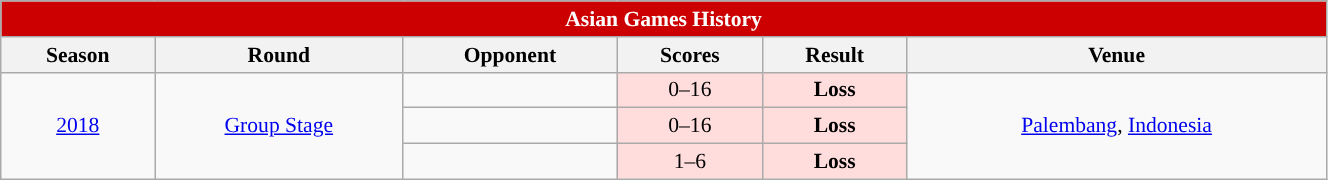<table class="wikitable collapsible collapsed" style="text-align:center; font-size:90%; width:70%;">
<tr>
<th colspan="6" style="background: #CC0000; color: #FFFFFF;">Asian Games History</th>
</tr>
<tr>
<th>Season</th>
<th>Round</th>
<th>Opponent</th>
<th>Scores</th>
<th>Result</th>
<th>Venue</th>
</tr>
<tr>
<td rowspan=3> <a href='#'>2018</a></td>
<td rowspan=3><a href='#'>Group Stage</a></td>
<td style="text-align:left"></td>
<td style="background:#fdd;">0–16</td>
<td style="background:#fdd;"><strong>Loss</strong></td>
<td rowspan=3> <a href='#'>Palembang</a>, <a href='#'>Indonesia</a></td>
</tr>
<tr>
<td style="text-align:left"></td>
<td style="background:#fdd;">0–16</td>
<td style="background:#fdd;"><strong>Loss</strong></td>
</tr>
<tr>
<td style="text-align:left"></td>
<td style="background:#fdd;">1–6</td>
<td style="background:#fdd;"><strong>Loss</strong></td>
</tr>
</table>
